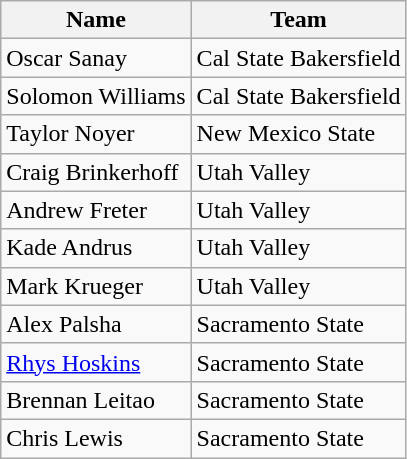<table class=wikitable>
<tr>
<th>Name</th>
<th>Team</th>
</tr>
<tr>
<td>Oscar Sanay</td>
<td>Cal State Bakersfield</td>
</tr>
<tr>
<td>Solomon Williams</td>
<td>Cal State Bakersfield</td>
</tr>
<tr>
<td>Taylor Noyer</td>
<td>New Mexico State</td>
</tr>
<tr>
<td>Craig Brinkerhoff</td>
<td>Utah Valley</td>
</tr>
<tr>
<td>Andrew Freter</td>
<td>Utah Valley</td>
</tr>
<tr>
<td>Kade Andrus</td>
<td>Utah Valley</td>
</tr>
<tr>
<td>Mark Krueger</td>
<td>Utah Valley</td>
</tr>
<tr>
<td>Alex Palsha</td>
<td>Sacramento State</td>
</tr>
<tr>
<td><a href='#'>Rhys Hoskins</a></td>
<td>Sacramento State</td>
</tr>
<tr>
<td>Brennan Leitao</td>
<td>Sacramento State</td>
</tr>
<tr>
<td>Chris Lewis</td>
<td>Sacramento State</td>
</tr>
</table>
